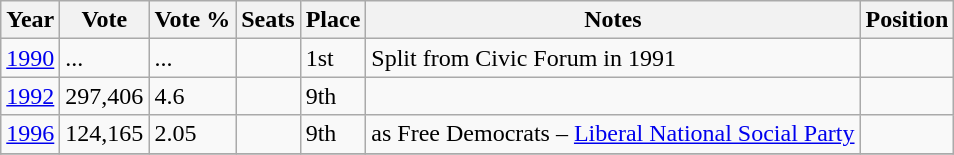<table class="wikitable">
<tr>
<th>Year</th>
<th>Vote</th>
<th>Vote %</th>
<th>Seats</th>
<th>Place</th>
<th>Notes</th>
<th>Position</th>
</tr>
<tr>
<td><a href='#'>1990</a></td>
<td>...</td>
<td>...</td>
<td></td>
<td>1st</td>
<td>Split from Civic Forum in 1991</td>
<td></td>
</tr>
<tr>
<td><a href='#'>1992</a></td>
<td>297,406</td>
<td>4.6</td>
<td></td>
<td>9th</td>
<td></td>
<td></td>
</tr>
<tr>
<td><a href='#'>1996</a></td>
<td>124,165</td>
<td>2.05</td>
<td></td>
<td>9th</td>
<td>as Free Democrats – <a href='#'>Liberal National Social Party</a></td>
<td></td>
</tr>
<tr>
</tr>
</table>
